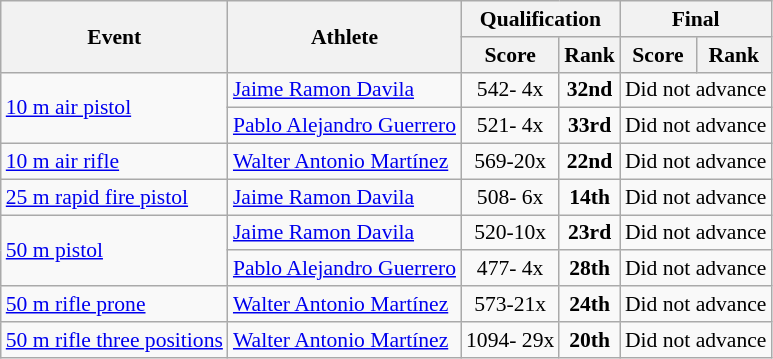<table class="wikitable" style="font-size:90%">
<tr>
<th rowspan="2">Event</th>
<th rowspan="2">Athlete</th>
<th colspan="2">Qualification</th>
<th colspan="2">Final</th>
</tr>
<tr>
<th>Score</th>
<th>Rank</th>
<th>Score</th>
<th>Rank</th>
</tr>
<tr>
<td rowspan=2><a href='#'>10 m air pistol</a></td>
<td><a href='#'>Jaime Ramon Davila</a></td>
<td align=center>542- 4x</td>
<td align=center><strong>32nd</strong></td>
<td align=center colspan=2>Did not advance</td>
</tr>
<tr>
<td><a href='#'>Pablo Alejandro Guerrero</a></td>
<td align=center>521- 4x</td>
<td align=center><strong>33rd</strong></td>
<td align=center colspan=2>Did not advance</td>
</tr>
<tr>
<td><a href='#'>10 m air rifle</a></td>
<td><a href='#'>Walter Antonio Martínez</a></td>
<td align=center>569-20x</td>
<td align=center><strong>22nd</strong></td>
<td align=center colspan=2>Did not advance</td>
</tr>
<tr>
<td><a href='#'>25 m rapid fire pistol</a></td>
<td><a href='#'>Jaime Ramon Davila</a></td>
<td align=center>508- 6x</td>
<td align=center><strong>14th</strong></td>
<td align=center colspan=2>Did not advance</td>
</tr>
<tr>
<td rowspan=2><a href='#'>50 m pistol</a></td>
<td><a href='#'>Jaime Ramon Davila</a></td>
<td align=center>520-10x</td>
<td align=center><strong>23rd</strong></td>
<td align=center colspan=2>Did not advance</td>
</tr>
<tr>
<td><a href='#'>Pablo Alejandro Guerrero</a></td>
<td align=center>477- 4x</td>
<td align=center><strong>28th</strong></td>
<td align=center colspan=2>Did not advance</td>
</tr>
<tr>
<td><a href='#'>50 m rifle prone</a></td>
<td><a href='#'>Walter Antonio Martínez</a></td>
<td align=center>573-21x</td>
<td align=center><strong>24th</strong></td>
<td align=center colspan=2>Did not advance</td>
</tr>
<tr>
<td><a href='#'>50 m rifle three positions</a></td>
<td><a href='#'>Walter Antonio Martínez</a></td>
<td align=center>1094- 29x</td>
<td align=center><strong>20th</strong></td>
<td align=center colspan=2>Did not advance</td>
</tr>
</table>
